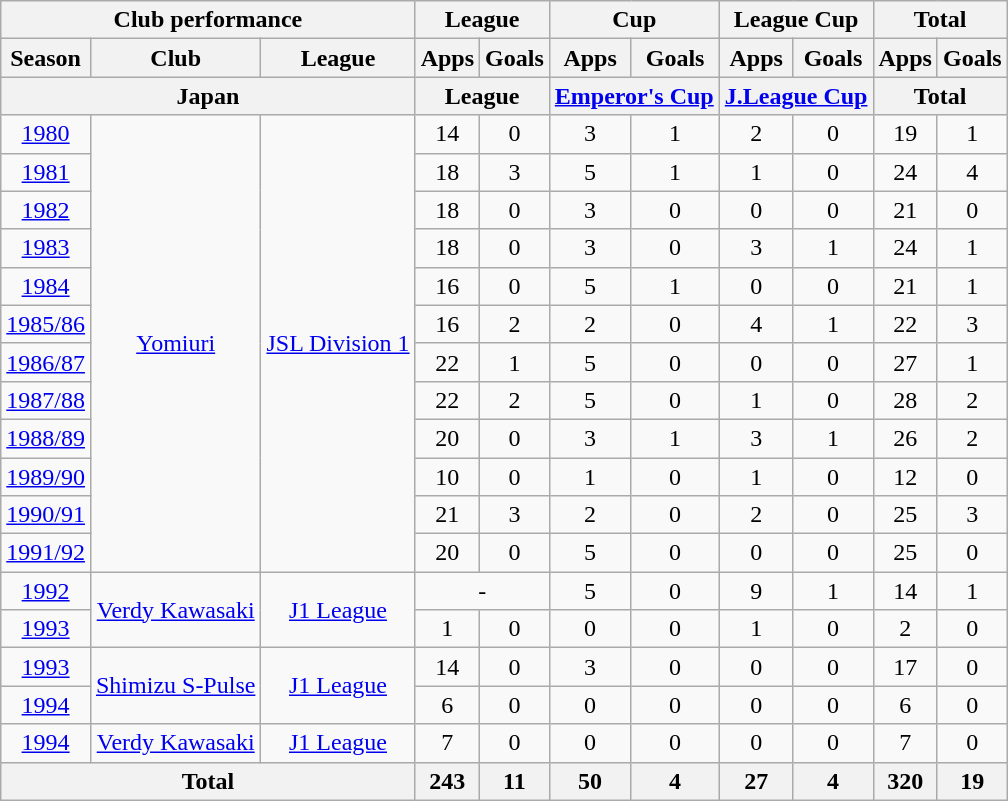<table class="wikitable" style="text-align:center;">
<tr>
<th colspan=3>Club performance</th>
<th colspan=2>League</th>
<th colspan=2>Cup</th>
<th colspan=2>League Cup</th>
<th colspan=2>Total</th>
</tr>
<tr>
<th>Season</th>
<th>Club</th>
<th>League</th>
<th>Apps</th>
<th>Goals</th>
<th>Apps</th>
<th>Goals</th>
<th>Apps</th>
<th>Goals</th>
<th>Apps</th>
<th>Goals</th>
</tr>
<tr>
<th colspan=3>Japan</th>
<th colspan=2>League</th>
<th colspan=2><a href='#'>Emperor's Cup</a></th>
<th colspan=2><a href='#'>J.League Cup</a></th>
<th colspan=2>Total</th>
</tr>
<tr>
<td><a href='#'>1980</a></td>
<td rowspan="12"><a href='#'>Yomiuri</a></td>
<td rowspan="12"><a href='#'>JSL Division 1</a></td>
<td>14</td>
<td>0</td>
<td>3</td>
<td>1</td>
<td>2</td>
<td>0</td>
<td>19</td>
<td>1</td>
</tr>
<tr>
<td><a href='#'>1981</a></td>
<td>18</td>
<td>3</td>
<td>5</td>
<td>1</td>
<td>1</td>
<td>0</td>
<td>24</td>
<td>4</td>
</tr>
<tr>
<td><a href='#'>1982</a></td>
<td>18</td>
<td>0</td>
<td>3</td>
<td>0</td>
<td>0</td>
<td>0</td>
<td>21</td>
<td>0</td>
</tr>
<tr>
<td><a href='#'>1983</a></td>
<td>18</td>
<td>0</td>
<td>3</td>
<td>0</td>
<td>3</td>
<td>1</td>
<td>24</td>
<td>1</td>
</tr>
<tr>
<td><a href='#'>1984</a></td>
<td>16</td>
<td>0</td>
<td>5</td>
<td>1</td>
<td>0</td>
<td>0</td>
<td>21</td>
<td>1</td>
</tr>
<tr>
<td><a href='#'>1985/86</a></td>
<td>16</td>
<td>2</td>
<td>2</td>
<td>0</td>
<td>4</td>
<td>1</td>
<td>22</td>
<td>3</td>
</tr>
<tr>
<td><a href='#'>1986/87</a></td>
<td>22</td>
<td>1</td>
<td>5</td>
<td>0</td>
<td>0</td>
<td>0</td>
<td>27</td>
<td>1</td>
</tr>
<tr>
<td><a href='#'>1987/88</a></td>
<td>22</td>
<td>2</td>
<td>5</td>
<td>0</td>
<td>1</td>
<td>0</td>
<td>28</td>
<td>2</td>
</tr>
<tr>
<td><a href='#'>1988/89</a></td>
<td>20</td>
<td>0</td>
<td>3</td>
<td>1</td>
<td>3</td>
<td>1</td>
<td>26</td>
<td>2</td>
</tr>
<tr>
<td><a href='#'>1989/90</a></td>
<td>10</td>
<td>0</td>
<td>1</td>
<td>0</td>
<td>1</td>
<td>0</td>
<td>12</td>
<td>0</td>
</tr>
<tr>
<td><a href='#'>1990/91</a></td>
<td>21</td>
<td>3</td>
<td>2</td>
<td>0</td>
<td>2</td>
<td>0</td>
<td>25</td>
<td>3</td>
</tr>
<tr>
<td><a href='#'>1991/92</a></td>
<td>20</td>
<td>0</td>
<td>5</td>
<td>0</td>
<td>0</td>
<td>0</td>
<td>25</td>
<td>0</td>
</tr>
<tr>
<td><a href='#'>1992</a></td>
<td rowspan="2"><a href='#'>Verdy Kawasaki</a></td>
<td rowspan="2"><a href='#'>J1 League</a></td>
<td colspan="2">-</td>
<td>5</td>
<td>0</td>
<td>9</td>
<td>1</td>
<td>14</td>
<td>1</td>
</tr>
<tr>
<td><a href='#'>1993</a></td>
<td>1</td>
<td>0</td>
<td>0</td>
<td>0</td>
<td>1</td>
<td>0</td>
<td>2</td>
<td>0</td>
</tr>
<tr>
<td><a href='#'>1993</a></td>
<td rowspan="2"><a href='#'>Shimizu S-Pulse</a></td>
<td rowspan="2"><a href='#'>J1 League</a></td>
<td>14</td>
<td>0</td>
<td>3</td>
<td>0</td>
<td>0</td>
<td>0</td>
<td>17</td>
<td>0</td>
</tr>
<tr>
<td><a href='#'>1994</a></td>
<td>6</td>
<td>0</td>
<td>0</td>
<td>0</td>
<td>0</td>
<td>0</td>
<td>6</td>
<td>0</td>
</tr>
<tr>
<td><a href='#'>1994</a></td>
<td><a href='#'>Verdy Kawasaki</a></td>
<td><a href='#'>J1 League</a></td>
<td>7</td>
<td>0</td>
<td>0</td>
<td>0</td>
<td>0</td>
<td>0</td>
<td>7</td>
<td>0</td>
</tr>
<tr>
<th colspan=3>Total</th>
<th>243</th>
<th>11</th>
<th>50</th>
<th>4</th>
<th>27</th>
<th>4</th>
<th>320</th>
<th>19</th>
</tr>
</table>
